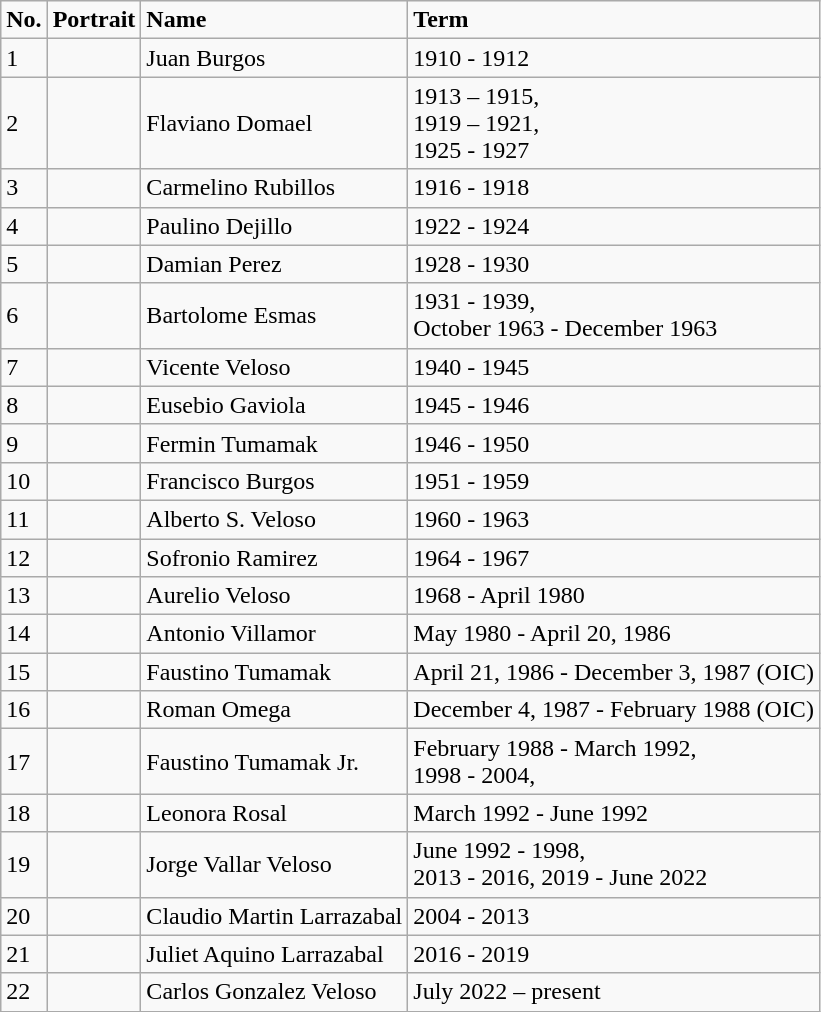<table class="wikitable">
<tr>
<td><strong>No.</strong></td>
<td><strong>Portrait</strong></td>
<td><strong>Name</strong></td>
<td><strong>Term</strong></td>
</tr>
<tr>
<td>1</td>
<td></td>
<td>Juan Burgos</td>
<td>1910 - 1912</td>
</tr>
<tr>
<td>2</td>
<td></td>
<td>Flaviano Domael</td>
<td>1913 – 1915,<br>1919 – 1921,<br>1925 - 1927</td>
</tr>
<tr>
<td>3</td>
<td></td>
<td>Carmelino Rubillos</td>
<td>1916 - 1918</td>
</tr>
<tr>
<td>4</td>
<td></td>
<td>Paulino Dejillo</td>
<td>1922 - 1924</td>
</tr>
<tr>
<td>5</td>
<td></td>
<td>Damian Perez</td>
<td>1928 - 1930</td>
</tr>
<tr>
<td>6</td>
<td></td>
<td>Bartolome Esmas</td>
<td>1931 - 1939,<br>October 1963 - December 1963</td>
</tr>
<tr>
<td>7</td>
<td></td>
<td>Vicente Veloso</td>
<td>1940 - 1945</td>
</tr>
<tr>
<td>8</td>
<td></td>
<td>Eusebio Gaviola</td>
<td>1945 - 1946</td>
</tr>
<tr>
<td>9</td>
<td></td>
<td>Fermin Tumamak</td>
<td>1946 - 1950</td>
</tr>
<tr>
<td>10</td>
<td></td>
<td>Francisco Burgos</td>
<td>1951 - 1959</td>
</tr>
<tr>
<td>11</td>
<td></td>
<td>Alberto S. Veloso</td>
<td>1960 - 1963</td>
</tr>
<tr>
<td>12</td>
<td></td>
<td>Sofronio Ramirez</td>
<td>1964 - 1967</td>
</tr>
<tr>
<td>13</td>
<td></td>
<td>Aurelio Veloso</td>
<td>1968 - April 1980</td>
</tr>
<tr>
<td>14</td>
<td></td>
<td>Antonio Villamor</td>
<td>May 1980 - April 20, 1986</td>
</tr>
<tr>
<td>15</td>
<td></td>
<td>Faustino Tumamak</td>
<td>April 21, 1986 - December 3, 1987 (OIC)</td>
</tr>
<tr>
<td>16</td>
<td></td>
<td>Roman Omega</td>
<td>December 4, 1987 - February 1988 (OIC)</td>
</tr>
<tr>
<td>17</td>
<td></td>
<td>Faustino Tumamak Jr.</td>
<td>February 1988 - March 1992,<br>1998 - 2004,</td>
</tr>
<tr>
<td>18</td>
<td></td>
<td>Leonora Rosal</td>
<td>March 1992 - June 1992</td>
</tr>
<tr>
<td>19</td>
<td></td>
<td>Jorge Vallar Veloso</td>
<td>June 1992 - 1998,<br>2013 - 2016,
2019 - June 2022</td>
</tr>
<tr>
<td>20</td>
<td></td>
<td>Claudio Martin Larrazabal</td>
<td>2004 - 2013</td>
</tr>
<tr>
<td>21</td>
<td></td>
<td>Juliet Aquino Larrazabal</td>
<td>2016 - 2019</td>
</tr>
<tr>
<td>22</td>
<td></td>
<td>Carlos Gonzalez Veloso</td>
<td>July 2022 – present</td>
</tr>
</table>
